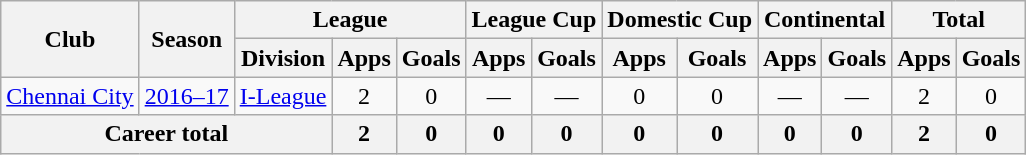<table class="wikitable" style="text-align: center;">
<tr>
<th rowspan="2">Club</th>
<th rowspan="2">Season</th>
<th colspan="3">League</th>
<th colspan="2">League Cup</th>
<th colspan="2">Domestic Cup</th>
<th colspan="2">Continental</th>
<th colspan="2">Total</th>
</tr>
<tr>
<th>Division</th>
<th>Apps</th>
<th>Goals</th>
<th>Apps</th>
<th>Goals</th>
<th>Apps</th>
<th>Goals</th>
<th>Apps</th>
<th>Goals</th>
<th>Apps</th>
<th>Goals</th>
</tr>
<tr>
<td rowspan="1"><a href='#'>Chennai City</a></td>
<td><a href='#'>2016–17</a></td>
<td><a href='#'>I-League</a></td>
<td>2</td>
<td>0</td>
<td>—</td>
<td>—</td>
<td>0</td>
<td>0</td>
<td>—</td>
<td>—</td>
<td>2</td>
<td>0</td>
</tr>
<tr>
<th colspan="3">Career total</th>
<th>2</th>
<th>0</th>
<th>0</th>
<th>0</th>
<th>0</th>
<th>0</th>
<th>0</th>
<th>0</th>
<th>2</th>
<th>0</th>
</tr>
</table>
